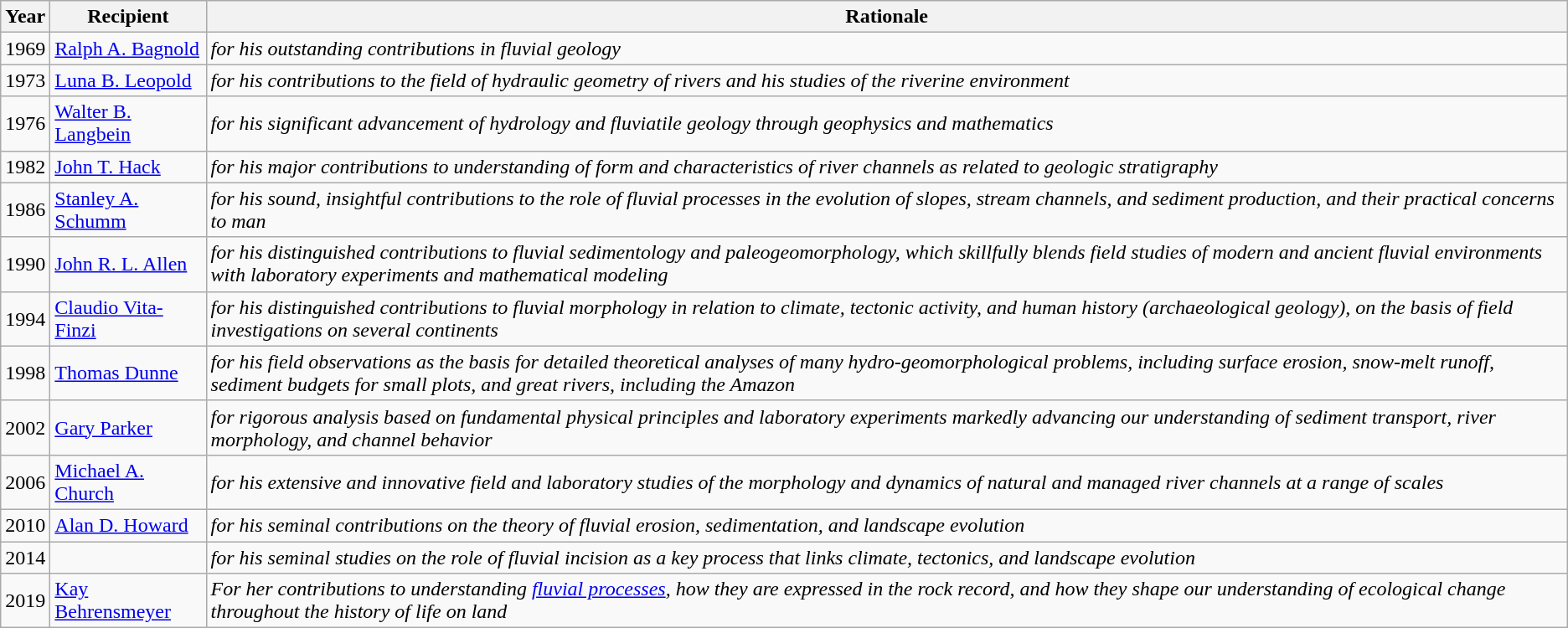<table class="wikitable sortable">
<tr>
<th>Year</th>
<th>Recipient</th>
<th>Rationale</th>
</tr>
<tr>
<td>1969</td>
<td><a href='#'>Ralph A. Bagnold</a></td>
<td><em>for his outstanding contributions in fluvial geology</em></td>
</tr>
<tr>
<td>1973</td>
<td><a href='#'>Luna B. Leopold</a></td>
<td><em>for his contributions to the field of hydraulic geometry of rivers and his studies of the riverine environment</em></td>
</tr>
<tr>
<td>1976</td>
<td><a href='#'>Walter B. Langbein</a></td>
<td><em>for his significant advancement of hydrology and fluviatile geology through geophysics and mathematics</em></td>
</tr>
<tr>
<td>1982</td>
<td><a href='#'>John T. Hack</a></td>
<td><em>for his major contributions to understanding of form and characteristics of river channels as related to geologic stratigraphy</em></td>
</tr>
<tr>
<td>1986</td>
<td><a href='#'>Stanley A. Schumm</a></td>
<td><em>for his sound, insightful contributions to the role of fluvial processes in the evolution of slopes, stream channels, and sediment production, and their practical concerns to man</em></td>
</tr>
<tr>
<td>1990</td>
<td><a href='#'>John R. L. Allen</a></td>
<td><em>for his distinguished contributions to fluvial sedimentology and paleogeomorphology, which skillfully blends field studies of modern and ancient fluvial environments with laboratory experiments and mathematical modeling</em></td>
</tr>
<tr>
<td>1994</td>
<td><a href='#'>Claudio Vita-Finzi</a></td>
<td><em>for his distinguished contributions to fluvial morphology in relation to climate, tectonic activity, and human history (archaeological geology), on the basis of field investigations on several continents</em></td>
</tr>
<tr>
<td>1998</td>
<td><a href='#'>Thomas Dunne</a></td>
<td><em>for his field observations as the basis for detailed theoretical analyses of many hydro-geomorphological problems, including surface erosion, snow-melt runoff, sediment budgets for small plots, and great rivers, including the Amazon</em></td>
</tr>
<tr>
<td>2002</td>
<td><a href='#'>Gary Parker</a></td>
<td><em>for rigorous analysis based on fundamental physical principles and laboratory experiments markedly advancing our understanding of sediment transport, river morphology, and channel behavior</em></td>
</tr>
<tr>
<td>2006</td>
<td><a href='#'>Michael A. Church</a></td>
<td><em>for his extensive and innovative field and laboratory studies of the morphology and dynamics of natural and managed river channels at a range of scales</em></td>
</tr>
<tr>
<td>2010</td>
<td><a href='#'>Alan D. Howard</a></td>
<td><em>for his seminal contributions on the theory of fluvial erosion, sedimentation, and landscape evolution</em></td>
</tr>
<tr>
<td>2014</td>
<td></td>
<td><em>for his seminal studies on the role of fluvial incision as a key process that links climate, tectonics, and landscape evolution</em></td>
</tr>
<tr>
<td>2019</td>
<td><a href='#'>Kay Behrensmeyer</a></td>
<td><em>For her contributions to understanding <a href='#'>fluvial processes</a>, how they are expressed in the rock record, and how they shape our understanding of ecological change throughout the history of life on land</em></td>
</tr>
</table>
